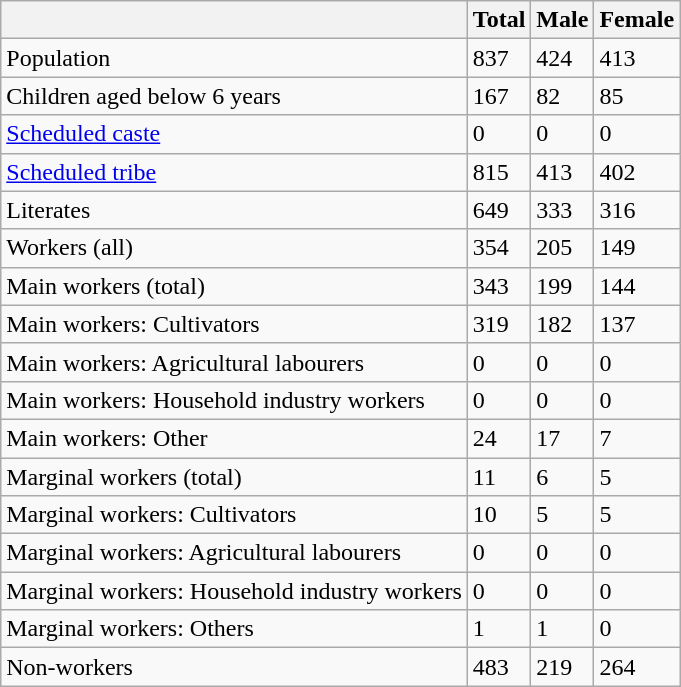<table class="wikitable sortable">
<tr>
<th></th>
<th>Total</th>
<th>Male</th>
<th>Female</th>
</tr>
<tr>
<td>Population</td>
<td>837</td>
<td>424</td>
<td>413</td>
</tr>
<tr>
<td>Children aged below 6 years</td>
<td>167</td>
<td>82</td>
<td>85</td>
</tr>
<tr>
<td><a href='#'>Scheduled caste</a></td>
<td>0</td>
<td>0</td>
<td>0</td>
</tr>
<tr>
<td><a href='#'>Scheduled tribe</a></td>
<td>815</td>
<td>413</td>
<td>402</td>
</tr>
<tr>
<td>Literates</td>
<td>649</td>
<td>333</td>
<td>316</td>
</tr>
<tr>
<td>Workers (all)</td>
<td>354</td>
<td>205</td>
<td>149</td>
</tr>
<tr>
<td>Main workers (total)</td>
<td>343</td>
<td>199</td>
<td>144</td>
</tr>
<tr>
<td>Main workers: Cultivators</td>
<td>319</td>
<td>182</td>
<td>137</td>
</tr>
<tr>
<td>Main workers: Agricultural labourers</td>
<td>0</td>
<td>0</td>
<td>0</td>
</tr>
<tr>
<td>Main workers: Household industry workers</td>
<td>0</td>
<td>0</td>
<td>0</td>
</tr>
<tr>
<td>Main workers: Other</td>
<td>24</td>
<td>17</td>
<td>7</td>
</tr>
<tr>
<td>Marginal workers (total)</td>
<td>11</td>
<td>6</td>
<td>5</td>
</tr>
<tr>
<td>Marginal workers: Cultivators</td>
<td>10</td>
<td>5</td>
<td>5</td>
</tr>
<tr>
<td>Marginal workers: Agricultural labourers</td>
<td>0</td>
<td>0</td>
<td>0</td>
</tr>
<tr>
<td>Marginal workers: Household industry workers</td>
<td>0</td>
<td>0</td>
<td>0</td>
</tr>
<tr>
<td>Marginal workers: Others</td>
<td>1</td>
<td>1</td>
<td>0</td>
</tr>
<tr>
<td>Non-workers</td>
<td>483</td>
<td>219</td>
<td>264</td>
</tr>
</table>
